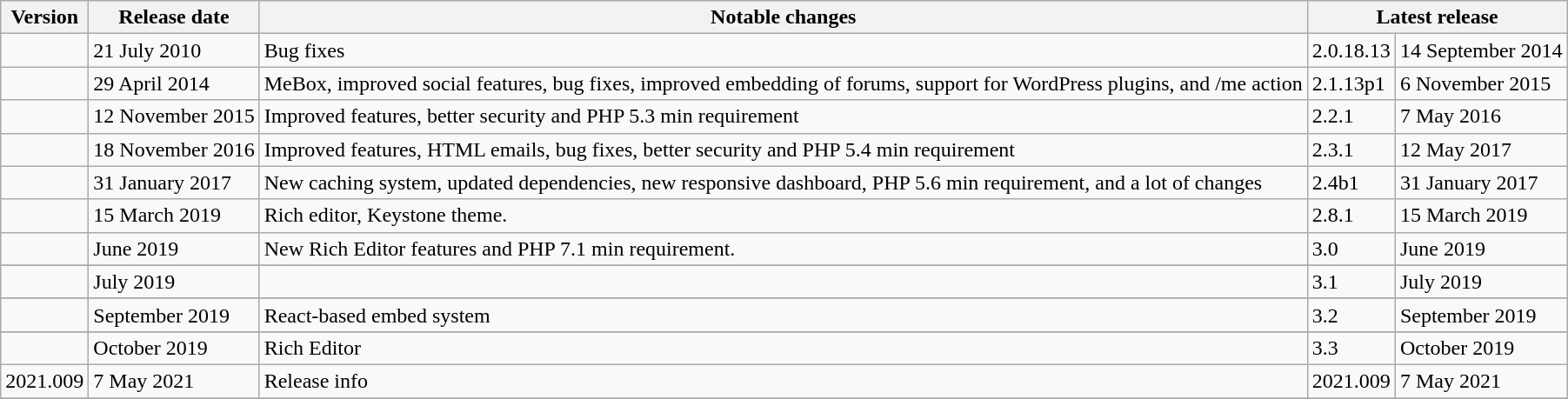<table class="wikitable">
<tr>
<th>Version  </th>
<th>Release date</th>
<th>Notable changes</th>
<th colspan=2>Latest release</th>
</tr>
<tr>
<td></td>
<td>21 July 2010</td>
<td>Bug fixes</td>
<td>2.0.18.13</td>
<td>14 September 2014</td>
</tr>
<tr>
<td></td>
<td>29 April 2014</td>
<td>MeBox, improved social features, bug fixes, improved embedding of forums, support for WordPress plugins, and /me action</td>
<td>2.1.13p1</td>
<td>6 November 2015</td>
</tr>
<tr>
<td></td>
<td>12 November 2015</td>
<td>Improved features, better security and PHP 5.3 min requirement</td>
<td>2.2.1</td>
<td>7 May 2016</td>
</tr>
<tr>
<td></td>
<td>18 November 2016</td>
<td>Improved features, HTML emails, bug fixes, better security and PHP 5.4 min requirement</td>
<td>2.3.1</td>
<td>12 May 2017</td>
</tr>
<tr>
<td></td>
<td>31 January 2017</td>
<td>New caching system, updated dependencies, new responsive dashboard, PHP 5.6 min requirement, and a lot of changes</td>
<td>2.4b1</td>
<td>31 January 2017</td>
</tr>
<tr>
<td></td>
<td>15 March 2019</td>
<td>Rich editor, Keystone theme.</td>
<td>2.8.1</td>
<td>15 March 2019</td>
</tr>
<tr>
<td></td>
<td>June 2019</td>
<td>New Rich Editor features and PHP 7.1 min requirement.</td>
<td>3.0</td>
<td>June 2019</td>
</tr>
<tr>
</tr>
<tr>
<td></td>
<td>July 2019</td>
<td></td>
<td>3.1</td>
<td>July 2019</td>
</tr>
<tr>
</tr>
<tr>
<td></td>
<td>September 2019</td>
<td>React-based embed system </td>
<td>3.2</td>
<td>September 2019</td>
</tr>
<tr>
</tr>
<tr>
<td></td>
<td>October 2019</td>
<td>Rich Editor </td>
<td>3.3</td>
<td>October 2019</td>
</tr>
<tr>
<td>2021.009</td>
<td>7 May 2021</td>
<td>Release info</td>
<td>2021.009</td>
<td>7 May 2021</td>
</tr>
<tr>
</tr>
</table>
